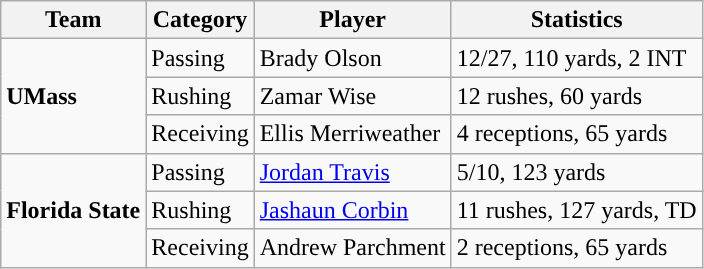<table class="wikitable" style="float: left;">
<tr>
<th>Team</th>
<th>Category</th>
<th>Player</th>
<th>Statistics</th>
</tr>
<tr>
<td rowspan=3><strong>UMass</strong></td>
<td>Passing</td>
<td>Brady Olson</td>
<td>12/27, 110 yards, 2 INT</td>
</tr>
<tr>
<td>Rushing</td>
<td>Zamar Wise</td>
<td>12 rushes, 60 yards</td>
</tr>
<tr>
<td>Receiving</td>
<td>Ellis Merriweather</td>
<td>4 receptions, 65 yards</td>
</tr>
<tr>
<td rowspan=3><strong>Florida State</strong></td>
<td>Passing</td>
<td><a href='#'>Jordan Travis</a></td>
<td>5/10, 123 yards</td>
</tr>
<tr>
<td>Rushing</td>
<td><a href='#'>Jashaun Corbin</a></td>
<td>11 rushes, 127 yards, TD</td>
</tr>
<tr>
<td>Receiving</td>
<td>Andrew Parchment</td>
<td>2 receptions, 65 yards</td>
</tr>
</table>
